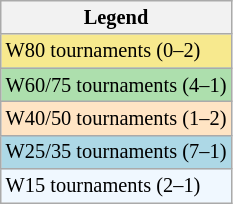<table class=wikitable style="font-size:85%">
<tr>
<th>Legend</th>
</tr>
<tr style="background:#f7e98e;">
<td>W80 tournaments (0–2)</td>
</tr>
<tr style="background:#addfad;">
<td>W60/75 tournaments (4–1)</td>
</tr>
<tr style="background:#ffe4c4;">
<td>W40/50 tournaments (1–2)</td>
</tr>
<tr style="background:lightblue;">
<td>W25/35 tournaments (7–1)</td>
</tr>
<tr style="background:#f0f8ff;">
<td>W15 tournaments (2–1)</td>
</tr>
</table>
